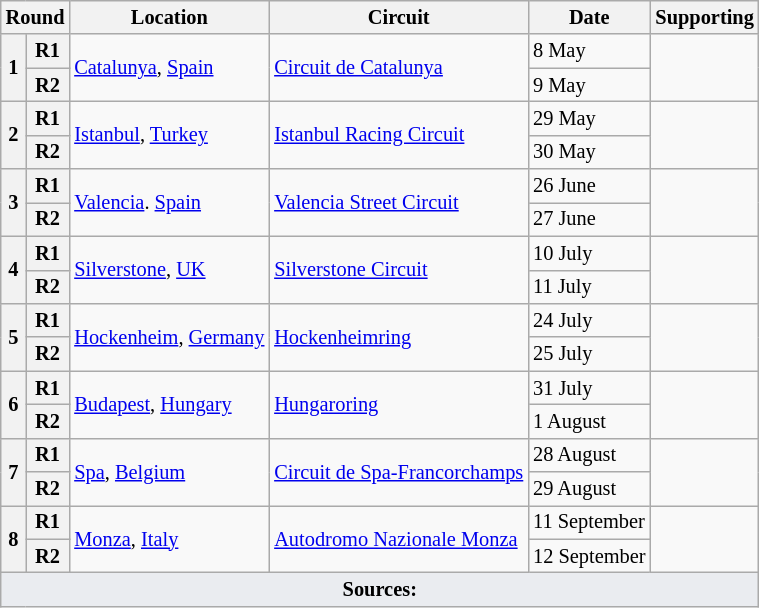<table class="wikitable" style="font-size: 85%;">
<tr>
<th colspan=2>Round</th>
<th>Location</th>
<th>Circuit</th>
<th>Date</th>
<th>Supporting</th>
</tr>
<tr>
<th rowspan=2>1</th>
<th>R1</th>
<td rowspan=2> <a href='#'>Catalunya</a>, <a href='#'>Spain</a></td>
<td rowspan=2><a href='#'>Circuit de Catalunya</a></td>
<td>8 May</td>
<td rowspan=2><em></em></td>
</tr>
<tr>
<th>R2</th>
<td>9 May</td>
</tr>
<tr>
<th rowspan=2>2</th>
<th>R1</th>
<td rowspan=2> <a href='#'>Istanbul</a>, <a href='#'>Turkey</a></td>
<td rowspan=2><a href='#'>Istanbul Racing Circuit</a></td>
<td>29 May</td>
<td rowspan=2><em></em></td>
</tr>
<tr>
<th>R2</th>
<td>30 May</td>
</tr>
<tr>
<th rowspan=2>3</th>
<th>R1</th>
<td rowspan=2> <a href='#'>Valencia</a>. <a href='#'>Spain</a></td>
<td rowspan=2><a href='#'>Valencia Street Circuit</a></td>
<td>26 June</td>
<td rowspan=2><em></em></td>
</tr>
<tr>
<th>R2</th>
<td>27 June</td>
</tr>
<tr>
<th rowspan=2>4</th>
<th>R1</th>
<td rowspan=2> <a href='#'>Silverstone</a>, <a href='#'>UK</a></td>
<td rowspan=2><a href='#'>Silverstone Circuit</a></td>
<td>10 July</td>
<td rowspan=2><em></em></td>
</tr>
<tr>
<th>R2</th>
<td>11 July</td>
</tr>
<tr>
<th rowspan=2>5</th>
<th>R1</th>
<td rowspan=2> <a href='#'>Hockenheim</a>, <a href='#'>Germany</a></td>
<td rowspan=2><a href='#'>Hockenheimring</a></td>
<td>24 July</td>
<td rowspan=2><em></em></td>
</tr>
<tr>
<th>R2</th>
<td>25 July</td>
</tr>
<tr>
<th rowspan=2>6</th>
<th>R1</th>
<td rowspan=2> <a href='#'>Budapest</a>, <a href='#'>Hungary</a></td>
<td rowspan=2><a href='#'>Hungaroring</a></td>
<td>31 July</td>
<td rowspan=2><em></em></td>
</tr>
<tr>
<th>R2</th>
<td>1 August</td>
</tr>
<tr>
<th rowspan=2>7</th>
<th>R1</th>
<td rowspan=2> <a href='#'>Spa</a>, <a href='#'>Belgium</a></td>
<td rowspan=2><a href='#'>Circuit de Spa-Francorchamps</a></td>
<td>28 August</td>
<td rowspan=2><em></em></td>
</tr>
<tr>
<th>R2</th>
<td>29 August</td>
</tr>
<tr>
<th rowspan=2>8</th>
<th>R1</th>
<td rowspan=2> <a href='#'>Monza</a>, <a href='#'>Italy</a></td>
<td rowspan=2><a href='#'>Autodromo Nazionale Monza</a></td>
<td>11 September</td>
<td rowspan=2><em></em></td>
</tr>
<tr>
<th>R2</th>
<td>12 September</td>
</tr>
<tr>
<td colspan="6" style="background-color:#EAECF0;text-align:center" align="bottom"><strong>Sources:</strong></td>
</tr>
</table>
